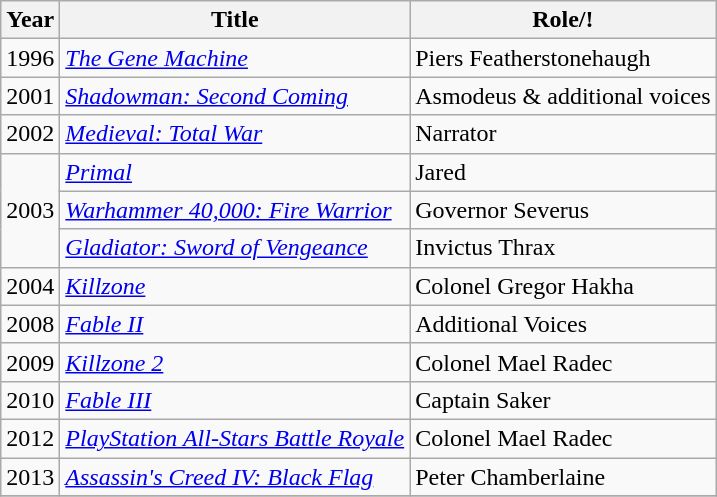<table class="wikitable sortable">
<tr>
<th>Year</th>
<th>Title</th>
<th>Role/!</th>
</tr>
<tr>
<td>1996</td>
<td><em><a href='#'>The Gene Machine</a></em></td>
<td>Piers Featherstonehaugh</td>
</tr>
<tr>
<td>2001</td>
<td><em><a href='#'>Shadowman: Second Coming</a></em></td>
<td>Asmodeus & additional voices</td>
</tr>
<tr>
<td>2002</td>
<td><em><a href='#'>Medieval: Total War</a></em></td>
<td>Narrator</td>
</tr>
<tr>
<td rowspan="3">2003</td>
<td><em><a href='#'>Primal</a></em></td>
<td>Jared</td>
</tr>
<tr>
<td><em><a href='#'>Warhammer 40,000: Fire Warrior</a></em></td>
<td>Governor Severus </td>
</tr>
<tr>
<td><em><a href='#'>Gladiator: Sword of Vengeance</a></em></td>
<td>Invictus Thrax</td>
</tr>
<tr>
<td>2004</td>
<td><em><a href='#'>Killzone</a></em></td>
<td>Colonel Gregor Hakha </td>
</tr>
<tr>
<td>2008</td>
<td><em><a href='#'>Fable II</a></em></td>
<td>Additional Voices </td>
</tr>
<tr>
<td>2009</td>
<td><em><a href='#'>Killzone 2</a></em></td>
<td>Colonel Mael Radec </td>
</tr>
<tr>
<td>2010</td>
<td><em><a href='#'>Fable III</a></em></td>
<td>Captain Saker </td>
</tr>
<tr>
<td>2012</td>
<td><em><a href='#'>PlayStation All-Stars Battle Royale</a></em></td>
<td>Colonel Mael Radec </td>
</tr>
<tr>
<td>2013</td>
<td><em><a href='#'>Assassin's Creed IV: Black Flag</a></em></td>
<td>Peter Chamberlaine</td>
</tr>
<tr>
</tr>
</table>
